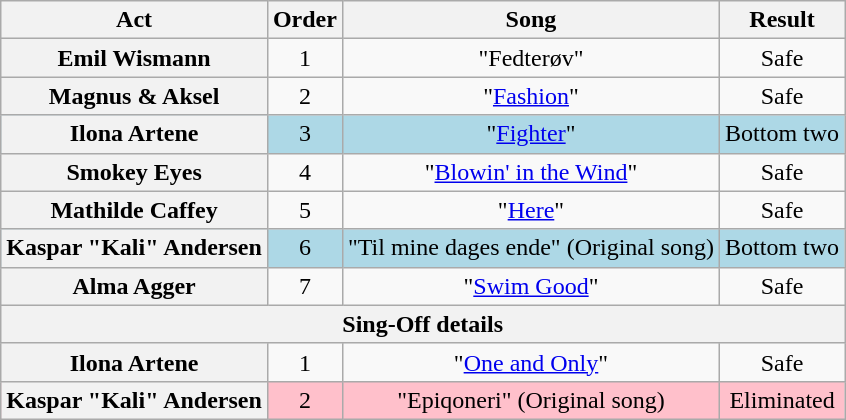<table class="wikitable plainrowheaders" style="text-align:center;">
<tr>
<th scope="col">Act</th>
<th scope="col">Order</th>
<th scope="col">Song</th>
<th scope="col">Result</th>
</tr>
<tr>
<th scope=row>Emil Wismann</th>
<td>1</td>
<td>"Fedterøv"</td>
<td>Safe</td>
</tr>
<tr>
<th scope=row>Magnus & Aksel</th>
<td>2</td>
<td>"<a href='#'>Fashion</a>"</td>
<td>Safe</td>
</tr>
<tr style="background:lightblue">
<th scope=row>Ilona Artene</th>
<td>3</td>
<td>"<a href='#'>Fighter</a>"</td>
<td>Bottom two</td>
</tr>
<tr>
<th scope=row>Smokey Eyes</th>
<td>4</td>
<td>"<a href='#'>Blowin' in the Wind</a>"</td>
<td>Safe</td>
</tr>
<tr>
<th scope=row>Mathilde Caffey</th>
<td>5</td>
<td>"<a href='#'>Here</a>"</td>
<td>Safe</td>
</tr>
<tr style="background:lightblue">
<th scope=row>Kaspar "Kali" Andersen</th>
<td>6</td>
<td>"Til mine dages ende" (Original song)</td>
<td>Bottom two</td>
</tr>
<tr>
<th scope=row>Alma Agger</th>
<td>7</td>
<td>"<a href='#'>Swim Good</a>"</td>
<td>Safe</td>
</tr>
<tr>
<th colspan="4">Sing-Off details</th>
</tr>
<tr>
<th scope="row">Ilona Artene</th>
<td>1</td>
<td>"<a href='#'>One and Only</a>"</td>
<td>Safe</td>
</tr>
<tr style="background:pink">
<th scope="row">Kaspar "Kali" Andersen</th>
<td>2</td>
<td>"Epiqoneri" (Original song)</td>
<td>Eliminated</td>
</tr>
</table>
